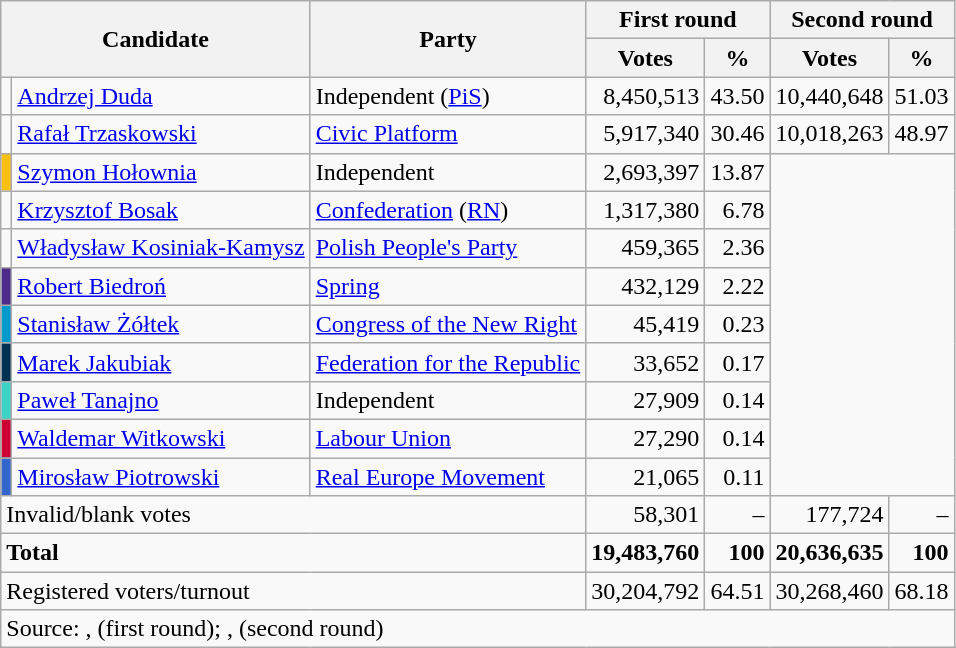<table class=wikitable style=text-align:right>
<tr>
<th rowspan=2 colspan=2>Candidate</th>
<th rowspan=2>Party</th>
<th colspan=2>First round</th>
<th colspan=2>Second round</th>
</tr>
<tr>
<th>Votes</th>
<th>%</th>
<th>Votes</th>
<th>%</th>
</tr>
<tr>
<td bgcolor=></td>
<td align=left><a href='#'>Andrzej Duda</a></td>
<td align=left>Independent (<a href='#'>PiS</a>)</td>
<td>8,450,513</td>
<td>43.50</td>
<td>10,440,648</td>
<td>51.03</td>
</tr>
<tr>
<td bgcolor=></td>
<td align=left><a href='#'>Rafał Trzaskowski</a></td>
<td align=left><a href='#'>Civic Platform</a></td>
<td>5,917,340</td>
<td>30.46</td>
<td>10,018,263</td>
<td>48.97</td>
</tr>
<tr>
<td bgcolor=#F9C013></td>
<td align=left><a href='#'>Szymon Hołownia</a></td>
<td align=left>Independent</td>
<td>2,693,397</td>
<td>13.87</td>
<td colspan=2 rowspan=9></td>
</tr>
<tr>
<td bgcolor=></td>
<td align=left><a href='#'>Krzysztof Bosak</a></td>
<td align=left><a href='#'>Confederation</a> (<a href='#'>RN</a>)</td>
<td>1,317,380</td>
<td>6.78</td>
</tr>
<tr>
<td bgcolor=></td>
<td align=left><a href='#'>Władysław Kosiniak-Kamysz</a></td>
<td align=left><a href='#'>Polish People's Party</a></td>
<td>459,365</td>
<td>2.36</td>
</tr>
<tr>
<td bgcolor=#4E2B8A></td>
<td align="left"><a href='#'>Robert Biedroń</a></td>
<td align="left"><a href='#'>Spring</a></td>
<td>432,129</td>
<td>2.22</td>
</tr>
<tr>
<td bgcolor=#0099CC></td>
<td align="left"><a href='#'>Stanisław Żółtek</a></td>
<td align="left"><a href='#'>Congress of the New Right</a></td>
<td>45,419</td>
<td>0.23</td>
</tr>
<tr>
<td bgcolor=#003153></td>
<td align="left"><a href='#'>Marek Jakubiak</a></td>
<td align="left"><a href='#'>Federation for the Republic</a></td>
<td>33,652</td>
<td>0.17</td>
</tr>
<tr>
<td bgcolor=#3DD4C7></td>
<td align="left"><a href='#'>Paweł Tanajno</a></td>
<td align="left">Independent</td>
<td>27,909</td>
<td>0.14</td>
</tr>
<tr>
<td bgcolor=#CC0033></td>
<td align="left"><a href='#'>Waldemar Witkowski</a></td>
<td align="left"><a href='#'>Labour Union</a></td>
<td>27,290</td>
<td>0.14</td>
</tr>
<tr>
<td bgcolor=#3366CC></td>
<td align=left><a href='#'>Mirosław Piotrowski</a></td>
<td align=left><a href='#'>Real Europe Movement</a></td>
<td>21,065</td>
<td>0.11</td>
</tr>
<tr>
<td align=left colspan=3>Invalid/blank votes</td>
<td>58,301</td>
<td>–</td>
<td>177,724</td>
<td>–</td>
</tr>
<tr>
<td align=left colspan=3><strong>Total</strong></td>
<td><strong>19,483,760</strong></td>
<td><strong>100</strong></td>
<td><strong>20,636,635</strong></td>
<td><strong>100</strong></td>
</tr>
<tr>
<td align=left colspan=3>Registered voters/turnout</td>
<td>30,204,792</td>
<td>64.51</td>
<td>30,268,460</td>
<td>68.18</td>
</tr>
<tr>
<td align=left colspan=7>Source: ,  (first round); ,  (second round)</td>
</tr>
</table>
